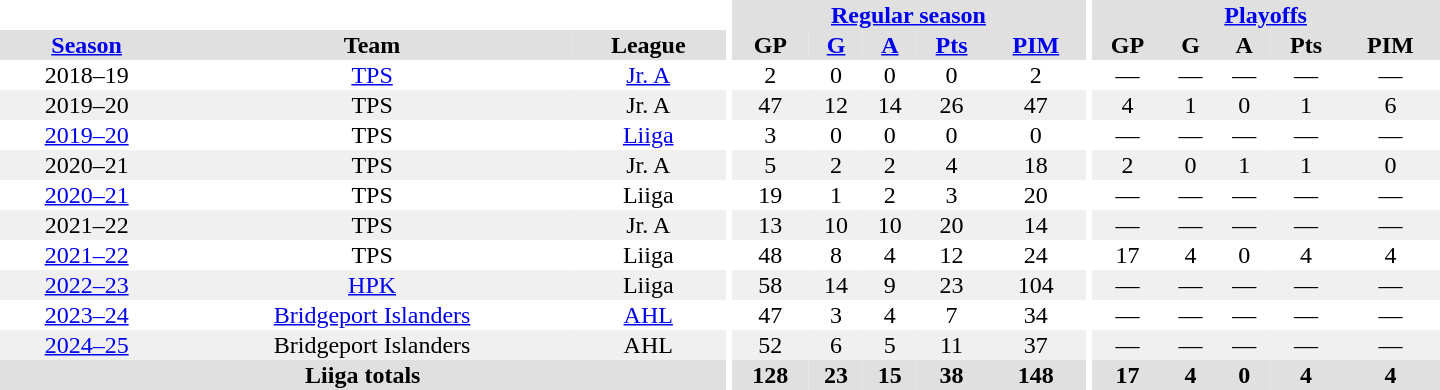<table border="0" cellpadding="1" cellspacing="0" style="text-align:center; width:60em;">
<tr bgcolor="#e0e0e0">
<th colspan="3" bgcolor="#ffffff"></th>
<th rowspan="99" bgcolor="#ffffff"></th>
<th colspan="5"><a href='#'>Regular season</a></th>
<th rowspan="99" bgcolor="#ffffff"></th>
<th colspan="5"><a href='#'>Playoffs</a></th>
</tr>
<tr bgcolor="#e0e0e0">
<th><a href='#'>Season</a></th>
<th>Team</th>
<th>League</th>
<th>GP</th>
<th><a href='#'>G</a></th>
<th><a href='#'>A</a></th>
<th><a href='#'>Pts</a></th>
<th><a href='#'>PIM</a></th>
<th>GP</th>
<th>G</th>
<th>A</th>
<th>Pts</th>
<th>PIM</th>
</tr>
<tr>
<td>2018–19</td>
<td><a href='#'>TPS</a></td>
<td><a href='#'>Jr. A</a></td>
<td>2</td>
<td>0</td>
<td>0</td>
<td>0</td>
<td>2</td>
<td>—</td>
<td>—</td>
<td>—</td>
<td>—</td>
<td>—</td>
</tr>
<tr bgcolor="f0f0f0">
<td>2019–20</td>
<td>TPS</td>
<td>Jr. A</td>
<td>47</td>
<td>12</td>
<td>14</td>
<td>26</td>
<td>47</td>
<td>4</td>
<td>1</td>
<td>0</td>
<td>1</td>
<td>6</td>
</tr>
<tr>
<td><a href='#'>2019–20</a></td>
<td>TPS</td>
<td><a href='#'>Liiga</a></td>
<td>3</td>
<td>0</td>
<td>0</td>
<td>0</td>
<td>0</td>
<td>—</td>
<td>—</td>
<td>—</td>
<td>—</td>
<td>—</td>
</tr>
<tr bgcolor="f0f0f0">
<td>2020–21</td>
<td>TPS</td>
<td>Jr. A</td>
<td>5</td>
<td>2</td>
<td>2</td>
<td>4</td>
<td>18</td>
<td>2</td>
<td>0</td>
<td>1</td>
<td>1</td>
<td>0</td>
</tr>
<tr>
<td><a href='#'>2020–21</a></td>
<td>TPS</td>
<td>Liiga</td>
<td>19</td>
<td>1</td>
<td>2</td>
<td>3</td>
<td>20</td>
<td>—</td>
<td>—</td>
<td>—</td>
<td>—</td>
<td>—</td>
</tr>
<tr bgcolor="f0f0f0">
<td>2021–22</td>
<td>TPS</td>
<td>Jr. A</td>
<td>13</td>
<td>10</td>
<td>10</td>
<td>20</td>
<td>14</td>
<td>—</td>
<td>—</td>
<td>—</td>
<td>—</td>
<td>—</td>
</tr>
<tr>
<td><a href='#'>2021–22</a></td>
<td>TPS</td>
<td>Liiga</td>
<td>48</td>
<td>8</td>
<td>4</td>
<td>12</td>
<td>24</td>
<td>17</td>
<td>4</td>
<td>0</td>
<td>4</td>
<td>4</td>
</tr>
<tr bgcolor="f0f0f0">
<td><a href='#'>2022–23</a></td>
<td><a href='#'>HPK</a></td>
<td>Liiga</td>
<td>58</td>
<td>14</td>
<td>9</td>
<td>23</td>
<td>104</td>
<td>—</td>
<td>—</td>
<td>—</td>
<td>—</td>
<td>—</td>
</tr>
<tr>
<td><a href='#'>2023–24</a></td>
<td><a href='#'>Bridgeport Islanders</a></td>
<td><a href='#'>AHL</a></td>
<td>47</td>
<td>3</td>
<td>4</td>
<td>7</td>
<td>34</td>
<td>—</td>
<td>—</td>
<td>—</td>
<td>—</td>
<td>—</td>
</tr>
<tr bgcolor="f0f0f0">
<td><a href='#'>2024–25</a></td>
<td>Bridgeport Islanders</td>
<td>AHL</td>
<td>52</td>
<td>6</td>
<td>5</td>
<td>11</td>
<td>37</td>
<td>—</td>
<td>—</td>
<td>—</td>
<td>—</td>
<td>—</td>
</tr>
<tr bgcolor="#e0e0e0">
<th colspan="3">Liiga totals</th>
<th>128</th>
<th>23</th>
<th>15</th>
<th>38</th>
<th>148</th>
<th>17</th>
<th>4</th>
<th>0</th>
<th>4</th>
<th>4</th>
</tr>
</table>
